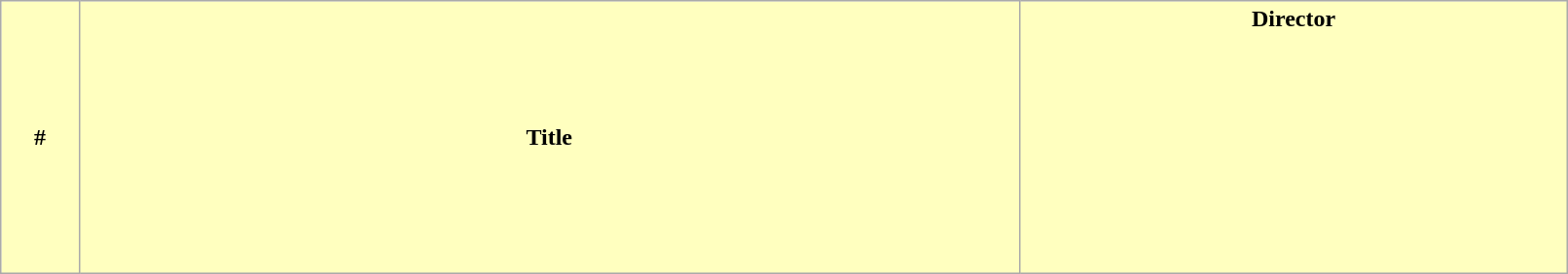<table class="wikitable plainrowheaders" width="85%" style="background:#FFFFFF;">
<tr>
<th width="5%" style="background:#FFFFBF;">#</th>
<th width="60%" style="background:#FFFFBF;">Title</th>
<th style="background:#FFFFBF;">Director<br><br><br><br><br><br><br><br><br><br></th>
</tr>
</table>
